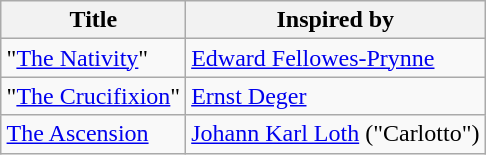<table class="wikitable" style="margin:1px auto 5px auto; width:auto">
<tr>
<th>Title</th>
<th>Inspired by</th>
</tr>
<tr>
<td>"<a href='#'>The Nativity</a>"</td>
<td><a href='#'>Edward Fellowes-Prynne</a></td>
</tr>
<tr>
<td>"<a href='#'>The Crucifixion</a>"</td>
<td><a href='#'>Ernst Deger</a></td>
</tr>
<tr>
<td><a href='#'>The Ascension</a></td>
<td><a href='#'>Johann Karl Loth</a> ("Carlotto")</td>
</tr>
</table>
